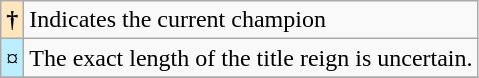<table class="wikitable">
<tr>
<th style="background-color:#FFE6BD">†</th>
<td>Indicates the current champion</td>
</tr>
<tr>
<td style="background-color:#bbeeff">¤</td>
<td>The exact length of the title reign is  uncertain.</td>
</tr>
<tr>
</tr>
</table>
